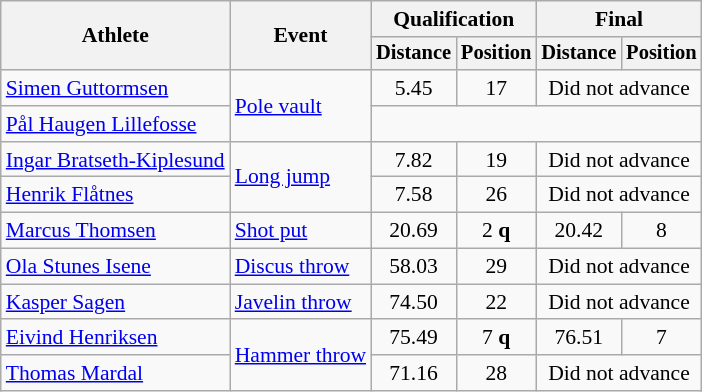<table class=wikitable style=font-size:90%>
<tr>
<th rowspan=2>Athlete</th>
<th rowspan=2>Event</th>
<th colspan=2>Qualification</th>
<th colspan=2>Final</th>
</tr>
<tr style=font-size:95%>
<th>Distance</th>
<th>Position</th>
<th>Distance</th>
<th>Position</th>
</tr>
<tr align=center>
<td align=left><a href='#'>Simen Guttormsen</a></td>
<td align=left rowspan=2><a href='#'>Pole vault</a></td>
<td>5.45</td>
<td>17</td>
<td colspan=2>Did not advance</td>
</tr>
<tr align=center>
<td align=left><a href='#'>Pål Haugen Lillefosse</a></td>
<td colspan=4></td>
</tr>
<tr align=center>
<td align=left><a href='#'>Ingar Bratseth-Kiplesund</a></td>
<td align=left rowspan=2><a href='#'>Long jump</a></td>
<td>7.82 </td>
<td>19</td>
<td colspan=2>Did not advance</td>
</tr>
<tr align=center>
<td align=left><a href='#'>Henrik Flåtnes</a></td>
<td>7.58</td>
<td>26</td>
<td colspan=2>Did not advance</td>
</tr>
<tr align=center>
<td align=left><a href='#'>Marcus Thomsen</a></td>
<td align=left><a href='#'>Shot put</a></td>
<td>20.69</td>
<td>2 <strong>q</strong></td>
<td>20.42</td>
<td>8</td>
</tr>
<tr align=center>
<td align=left><a href='#'>Ola Stunes Isene</a></td>
<td align=left><a href='#'>Discus throw</a></td>
<td>58.03</td>
<td>29</td>
<td colspan=2>Did not advance</td>
</tr>
<tr align=center>
<td align=left><a href='#'>Kasper Sagen</a></td>
<td align=left><a href='#'>Javelin throw</a></td>
<td>74.50</td>
<td>22</td>
<td colspan=2>Did not advance</td>
</tr>
<tr align=center>
<td align=left><a href='#'>Eivind Henriksen</a></td>
<td align=left rowspan=2><a href='#'>Hammer throw</a></td>
<td>75.49 </td>
<td>7 <strong>q</strong></td>
<td>76.51 </td>
<td>7</td>
</tr>
<tr align=center>
<td align=left><a href='#'>Thomas Mardal</a></td>
<td>71.16</td>
<td>28</td>
<td colspan=2>Did not advance</td>
</tr>
</table>
